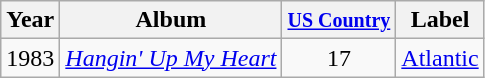<table class="wikitable sortable">
<tr>
<th>Year</th>
<th>Album</th>
<th><small><a href='#'>US Country</a></small></th>
<th>Label</th>
</tr>
<tr>
<td>1983</td>
<td><em><a href='#'>Hangin' Up My Heart</a></em></td>
<td style="text-align:center;">17</td>
<td><a href='#'>Atlantic</a></td>
</tr>
</table>
